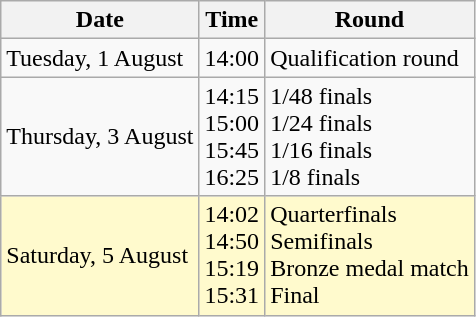<table class=wikitable>
<tr>
<th>Date</th>
<th>Time</th>
<th>Round</th>
</tr>
<tr>
<td>Tuesday, 1 August</td>
<td>14:00</td>
<td>Qualification round</td>
</tr>
<tr>
<td>Thursday, 3 August</td>
<td>14:15 <br> 15:00 <br> 15:45 <br> 16:25</td>
<td>1/48 finals <br> 1/24 finals <br> 1/16 finals <br> 1/8 finals</td>
</tr>
<tr style=background:lemonchiffon>
<td>Saturday, 5 August</td>
<td>14:02 <br> 14:50 <br> 15:19 <br> 15:31</td>
<td>Quarterfinals <br> Semifinals <br> Bronze medal match <br> Final</td>
</tr>
</table>
